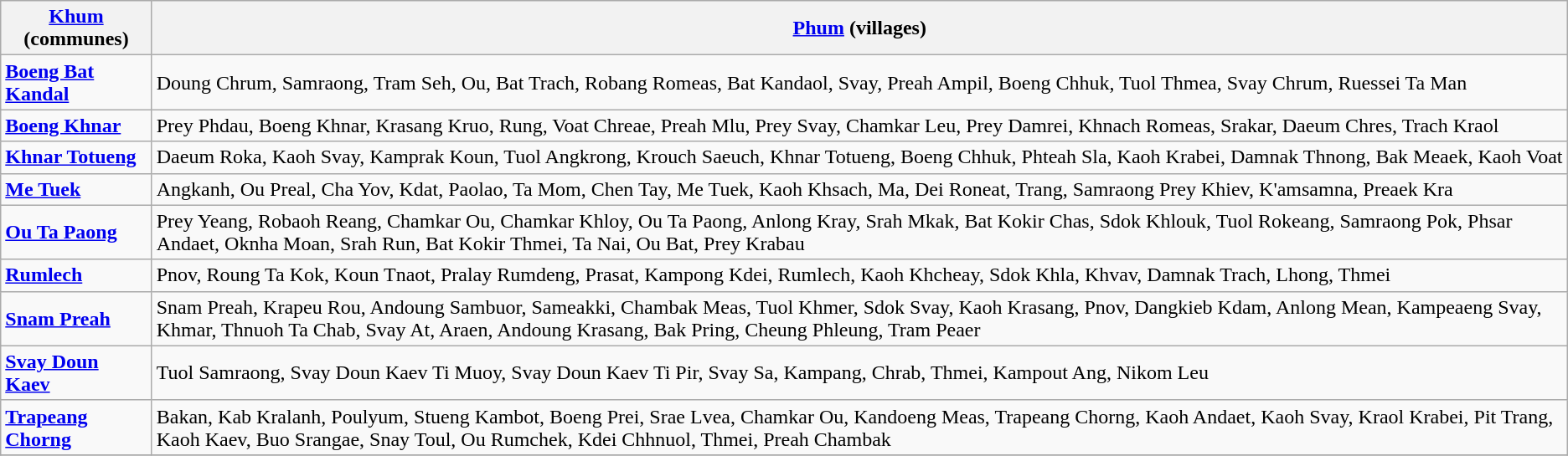<table class="wikitable">
<tr>
<th><a href='#'>Khum</a> (communes)</th>
<th><a href='#'>Phum</a> (villages)</th>
</tr>
<tr>
<td><strong><a href='#'>Boeng Bat Kandal</a></strong></td>
<td>Doung Chrum, Samraong, Tram Seh, Ou, Bat Trach, Robang Romeas, Bat Kandaol, Svay, Preah Ampil, Boeng Chhuk, Tuol Thmea, Svay Chrum, Ruessei Ta Man</td>
</tr>
<tr>
<td><strong><a href='#'>Boeng Khnar</a></strong></td>
<td>Prey Phdau, Boeng Khnar, Krasang Kruo, Rung, Voat Chreae, Preah Mlu, Prey Svay, Chamkar Leu, Prey Damrei, Khnach Romeas, Srakar, Daeum Chres, Trach Kraol</td>
</tr>
<tr>
<td><strong><a href='#'>Khnar Totueng</a></strong></td>
<td>Daeum Roka, Kaoh Svay, Kamprak Koun, Tuol Angkrong, Krouch Saeuch, Khnar Totueng, Boeng Chhuk, Phteah Sla, Kaoh Krabei, Damnak Thnong, Bak Meaek, Kaoh Voat</td>
</tr>
<tr>
<td><strong><a href='#'>Me Tuek</a></strong></td>
<td>Angkanh, Ou Preal, Cha Yov, Kdat, Paolao, Ta Mom, Chen Tay, Me Tuek, Kaoh Khsach, Ma, Dei Roneat, Trang, Samraong Prey Khiev, K'amsamna, Preaek Kra</td>
</tr>
<tr>
<td><strong><a href='#'>Ou Ta Paong</a></strong></td>
<td>Prey Yeang, Robaoh Reang, Chamkar Ou, Chamkar Khloy, Ou Ta Paong, Anlong Kray, Srah Mkak, Bat Kokir Chas, Sdok Khlouk, Tuol Rokeang, Samraong Pok, Phsar Andaet, Oknha Moan, Srah Run, Bat Kokir Thmei, Ta Nai, Ou Bat, Prey Krabau</td>
</tr>
<tr>
<td><strong><a href='#'>Rumlech</a></strong></td>
<td>Pnov, Roung Ta Kok, Koun Tnaot, Pralay Rumdeng, Prasat, Kampong Kdei, Rumlech, Kaoh Khcheay, Sdok Khla, Khvav, Damnak Trach, Lhong, Thmei</td>
</tr>
<tr>
<td><strong><a href='#'>Snam Preah</a></strong></td>
<td>Snam Preah, Krapeu Rou, Andoung Sambuor, Sameakki, Chambak Meas, Tuol Khmer, Sdok Svay, Kaoh Krasang, Pnov, Dangkieb Kdam, Anlong Mean, Kampeaeng Svay, Khmar, Thnuoh Ta Chab, Svay At, Araen, Andoung Krasang, Bak Pring, Cheung Phleung, Tram Peaer</td>
</tr>
<tr>
<td><strong><a href='#'>Svay Doun Kaev</a></strong></td>
<td>Tuol Samraong, Svay Doun Kaev Ti Muoy, Svay Doun Kaev Ti Pir, Svay Sa, Kampang, Chrab, Thmei, Kampout Ang, Nikom Leu</td>
</tr>
<tr>
<td><strong><a href='#'>Trapeang Chorng</a></strong></td>
<td>Bakan, Kab Kralanh, Poulyum, Stueng Kambot, Boeng Prei, Srae Lvea, Chamkar Ou, Kandoeng Meas, Trapeang Chorng, Kaoh Andaet, Kaoh Svay, Kraol Krabei, Pit Trang, Kaoh Kaev, Buo Srangae, Snay Toul, Ou Rumchek, Kdei Chhnuol, Thmei, Preah Chambak</td>
</tr>
<tr>
</tr>
</table>
